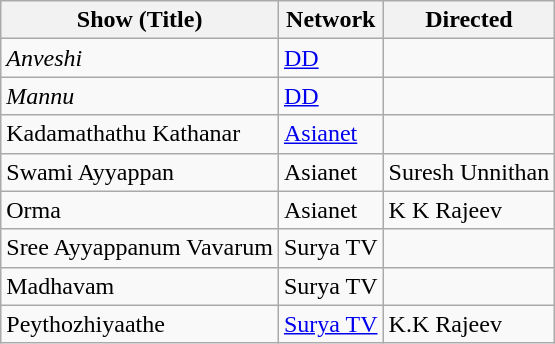<table class="wikitable sortable" style="text-align:centre;">
<tr>
<th>Show (Title)</th>
<th>Network</th>
<th>Directed</th>
</tr>
<tr>
<td><em>Anveshi</em></td>
<td><a href='#'>DD</a></td>
<td></td>
</tr>
<tr>
<td><em>Mannu</em></td>
<td><a href='#'>DD</a></td>
<td></td>
</tr>
<tr>
<td>Kadamathathu Kathanar</td>
<td><a href='#'>Asianet</a></td>
<td></td>
</tr>
<tr>
<td>Swami Ayyappan</td>
<td>Asianet</td>
<td>Suresh Unnithan</td>
</tr>
<tr>
<td>Orma</td>
<td>Asianet</td>
<td>K K Rajeev</td>
</tr>
<tr>
<td>Sree Ayyappanum Vavarum</td>
<td>Surya TV</td>
<td></td>
</tr>
<tr>
<td>Madhavam</td>
<td>Surya TV</td>
<td></td>
</tr>
<tr>
<td>Peythozhiyaathe</td>
<td><a href='#'>Surya TV</a></td>
<td>K.K Rajeev</td>
</tr>
</table>
